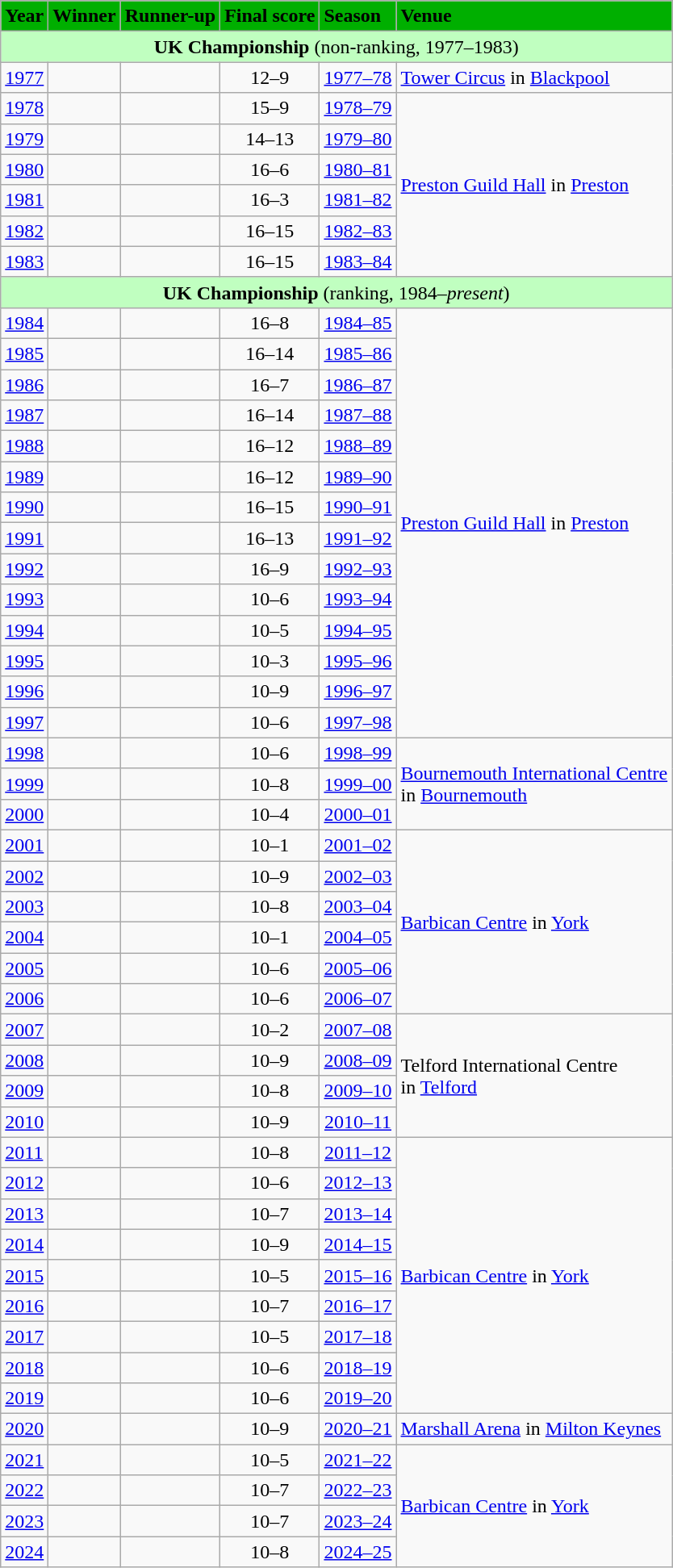<table class="wikitable sortable">
<tr>
<th style="text-align: center; background-color: #00af00">Year</th>
<th style="text-align: left; background-color: #00af00">Winner</th>
<th style="text-align: left; background-color: #00af00">Runner-up</th>
<th style="text-align: left; background-color: #00af00">Final score</th>
<th style="text-align: left; background-color: #00af00">Season</th>
<th style="text-align: left; background-color: #00af00">Venue</th>
</tr>
<tr>
<td colspan=7 style="text-align: center; background-color: #c0ffc0"><strong>UK Championship</strong> (non-ranking, 1977–1983)</td>
</tr>
<tr>
<td><a href='#'>1977</a></td>
<td></td>
<td></td>
<td style="text-align: center">12–9</td>
<td style="text-align: center"><a href='#'>1977–78</a></td>
<td><a href='#'>Tower Circus</a> in <a href='#'>Blackpool</a></td>
</tr>
<tr>
<td><a href='#'>1978</a></td>
<td></td>
<td></td>
<td style="text-align: center">15–9</td>
<td style="text-align: center"><a href='#'>1978–79</a></td>
<td rowspan=6><a href='#'>Preston Guild Hall</a> in <a href='#'>Preston</a></td>
</tr>
<tr>
<td><a href='#'>1979</a></td>
<td></td>
<td></td>
<td style="text-align: center">14–13</td>
<td style="text-align: center"><a href='#'>1979–80</a></td>
</tr>
<tr>
<td><a href='#'>1980</a></td>
<td></td>
<td></td>
<td style="text-align: center">16–6</td>
<td style="text-align: center"><a href='#'>1980–81</a></td>
</tr>
<tr>
<td><a href='#'>1981</a></td>
<td></td>
<td></td>
<td style="text-align: center">16–3</td>
<td style="text-align: center"><a href='#'>1981–82</a></td>
</tr>
<tr>
<td><a href='#'>1982</a></td>
<td></td>
<td></td>
<td style="text-align: center">16–15</td>
<td style="text-align: center"><a href='#'>1982–83</a></td>
</tr>
<tr>
<td><a href='#'>1983</a></td>
<td></td>
<td></td>
<td style="text-align: center">16–15</td>
<td style="text-align: center"><a href='#'>1983–84</a></td>
</tr>
<tr>
<td colspan=7 style="text-align: center; background-color: #c0ffc0"><strong>UK Championship</strong> (ranking, 1984–<em>present</em>)</td>
</tr>
<tr>
<td><a href='#'>1984</a></td>
<td></td>
<td></td>
<td style="text-align: center">16–8</td>
<td style="text-align: center"><a href='#'>1984–85</a></td>
<td rowspan=14><a href='#'>Preston Guild Hall</a> in <a href='#'>Preston</a></td>
</tr>
<tr>
<td><a href='#'>1985</a></td>
<td></td>
<td></td>
<td style="text-align: center">16–14</td>
<td style="text-align: center"><a href='#'>1985–86</a></td>
</tr>
<tr>
<td><a href='#'>1986</a></td>
<td></td>
<td></td>
<td style="text-align: center">16–7</td>
<td style="text-align: center"><a href='#'>1986–87</a></td>
</tr>
<tr>
<td><a href='#'>1987</a></td>
<td></td>
<td></td>
<td style="text-align: center">16–14</td>
<td style="text-align: center"><a href='#'>1987–88</a></td>
</tr>
<tr>
<td><a href='#'>1988</a></td>
<td></td>
<td></td>
<td style="text-align: center">16–12</td>
<td style="text-align: center"><a href='#'>1988–89</a></td>
</tr>
<tr>
<td><a href='#'>1989</a></td>
<td></td>
<td></td>
<td style="text-align: center">16–12</td>
<td style="text-align: center"><a href='#'>1989–90</a></td>
</tr>
<tr>
<td><a href='#'>1990</a></td>
<td></td>
<td></td>
<td style="text-align: center">16–15</td>
<td style="text-align: center"><a href='#'>1990–91</a></td>
</tr>
<tr>
<td><a href='#'>1991</a></td>
<td></td>
<td></td>
<td style="text-align: center">16–13</td>
<td style="text-align: center"><a href='#'>1991–92</a></td>
</tr>
<tr>
<td><a href='#'>1992</a></td>
<td></td>
<td></td>
<td style="text-align: center">16–9</td>
<td style="text-align: center"><a href='#'>1992–93</a></td>
</tr>
<tr>
<td><a href='#'>1993</a></td>
<td></td>
<td></td>
<td style="text-align: center">10–6</td>
<td style="text-align: center"><a href='#'>1993–94</a></td>
</tr>
<tr>
<td><a href='#'>1994</a></td>
<td></td>
<td></td>
<td style="text-align: center">10–5</td>
<td style="text-align: center"><a href='#'>1994–95</a></td>
</tr>
<tr>
<td><a href='#'>1995</a></td>
<td></td>
<td></td>
<td style="text-align: center">10–3</td>
<td style="text-align: center"><a href='#'>1995–96</a></td>
</tr>
<tr>
<td><a href='#'>1996</a></td>
<td></td>
<td></td>
<td style="text-align: center">10–9</td>
<td style="text-align: center"><a href='#'>1996–97</a></td>
</tr>
<tr>
<td><a href='#'>1997</a></td>
<td></td>
<td></td>
<td style="text-align: center">10–6</td>
<td style="text-align: center"><a href='#'>1997–98</a></td>
</tr>
<tr>
<td><a href='#'>1998</a></td>
<td></td>
<td></td>
<td style="text-align: center">10–6</td>
<td style="text-align: center"><a href='#'>1998–99</a></td>
<td rowspan=3><a href='#'>Bournemouth International Centre</a><br>in <a href='#'>Bournemouth</a></td>
</tr>
<tr>
<td><a href='#'>1999</a></td>
<td></td>
<td></td>
<td style="text-align: center">10–8</td>
<td style="text-align: center"><a href='#'>1999–00</a></td>
</tr>
<tr>
<td><a href='#'>2000</a></td>
<td></td>
<td></td>
<td style="text-align: center">10–4</td>
<td style="text-align: center"><a href='#'>2000–01</a></td>
</tr>
<tr>
<td><a href='#'>2001</a></td>
<td></td>
<td></td>
<td style="text-align: center">10–1</td>
<td style="text-align: center"><a href='#'>2001–02</a></td>
<td rowspan=6><a href='#'>Barbican Centre</a> in <a href='#'>York</a></td>
</tr>
<tr>
<td><a href='#'>2002</a></td>
<td></td>
<td></td>
<td style="text-align: center">10–9</td>
<td style="text-align: center"><a href='#'>2002–03</a></td>
</tr>
<tr>
<td><a href='#'>2003</a></td>
<td></td>
<td></td>
<td style="text-align: center">10–8</td>
<td style="text-align: center"><a href='#'>2003–04</a></td>
</tr>
<tr>
<td><a href='#'>2004</a></td>
<td></td>
<td></td>
<td style="text-align: center">10–1</td>
<td style="text-align: center"><a href='#'>2004–05</a></td>
</tr>
<tr>
<td><a href='#'>2005</a></td>
<td></td>
<td></td>
<td style="text-align: center">10–6</td>
<td style="text-align: center"><a href='#'>2005–06</a></td>
</tr>
<tr>
<td><a href='#'>2006</a></td>
<td></td>
<td></td>
<td style="text-align: center">10–6</td>
<td style="text-align: center"><a href='#'>2006–07</a></td>
</tr>
<tr>
<td><a href='#'>2007</a></td>
<td></td>
<td></td>
<td style="text-align: center">10–2</td>
<td style="text-align: center"><a href='#'>2007–08</a></td>
<td rowspan=4>Telford International Centre<br>in <a href='#'>Telford</a></td>
</tr>
<tr>
<td><a href='#'>2008</a></td>
<td></td>
<td></td>
<td style="text-align: center">10–9</td>
<td style="text-align: center"><a href='#'>2008–09</a></td>
</tr>
<tr>
<td><a href='#'>2009</a></td>
<td></td>
<td></td>
<td style="text-align: center">10–8</td>
<td style="text-align: center"><a href='#'>2009–10</a></td>
</tr>
<tr>
<td><a href='#'>2010</a></td>
<td></td>
<td></td>
<td style="text-align: center">10–9</td>
<td style="text-align: center"><a href='#'>2010–11</a></td>
</tr>
<tr>
<td><a href='#'>2011</a></td>
<td></td>
<td></td>
<td style="text-align: center">10–8</td>
<td style="text-align: center"><a href='#'>2011–12</a></td>
<td rowspan=9><a href='#'>Barbican Centre</a> in <a href='#'>York</a></td>
</tr>
<tr>
<td><a href='#'>2012</a></td>
<td></td>
<td></td>
<td style="text-align: center">10–6</td>
<td style="text-align: center"><a href='#'>2012–13</a></td>
</tr>
<tr>
<td><a href='#'>2013</a></td>
<td></td>
<td></td>
<td style="text-align: center">10–7</td>
<td style="text-align: center"><a href='#'>2013–14</a></td>
</tr>
<tr>
<td><a href='#'>2014</a></td>
<td></td>
<td></td>
<td style="text-align: center">10–9</td>
<td style="text-align: center"><a href='#'>2014–15</a></td>
</tr>
<tr>
<td><a href='#'>2015</a></td>
<td></td>
<td></td>
<td style="text-align: center">10–5</td>
<td style="text-align: center"><a href='#'>2015–16</a></td>
</tr>
<tr>
<td><a href='#'>2016</a></td>
<td></td>
<td></td>
<td style="text-align: center">10–7</td>
<td style="text-align: center"><a href='#'>2016–17</a></td>
</tr>
<tr>
<td><a href='#'>2017</a></td>
<td></td>
<td></td>
<td style="text-align: center">10–5</td>
<td style="text-align: center"><a href='#'>2017–18</a></td>
</tr>
<tr>
<td><a href='#'>2018</a></td>
<td></td>
<td></td>
<td style="text-align: center">10–6</td>
<td style="text-align: center"><a href='#'>2018–19</a></td>
</tr>
<tr>
<td><a href='#'>2019</a></td>
<td></td>
<td></td>
<td style="text-align: center">10–6</td>
<td style="text-align: center"><a href='#'>2019–20</a></td>
</tr>
<tr>
<td><a href='#'>2020</a></td>
<td></td>
<td></td>
<td style="text-align: center">10–9</td>
<td style="text-align: center"><a href='#'>2020–21</a></td>
<td><a href='#'>Marshall Arena</a> in <a href='#'>Milton Keynes</a></td>
</tr>
<tr>
<td><a href='#'>2021</a></td>
<td></td>
<td></td>
<td style="text-align: center">10–5</td>
<td style="text-align: center"><a href='#'>2021–22</a></td>
<td rowspan=4><a href='#'>Barbican Centre</a> in <a href='#'>York</a></td>
</tr>
<tr>
<td><a href='#'>2022</a></td>
<td></td>
<td></td>
<td style="text-align: center">10–7</td>
<td style="text-align: center"><a href='#'>2022–23</a></td>
</tr>
<tr>
<td><a href='#'>2023</a></td>
<td></td>
<td></td>
<td style="text-align: center">10–7</td>
<td style="text-align: center"><a href='#'>2023–24</a></td>
</tr>
<tr>
<td><a href='#'>2024</a></td>
<td></td>
<td></td>
<td style="text-align: center">10–8</td>
<td style="text-align: center"><a href='#'>2024–25</a></td>
</tr>
</table>
